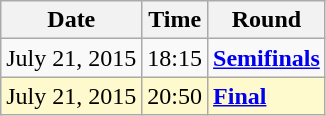<table class="wikitable">
<tr>
<th>Date</th>
<th>Time</th>
<th>Round</th>
</tr>
<tr>
<td>July 21, 2015</td>
<td>18:15</td>
<td><strong><a href='#'>Semifinals</a></strong></td>
</tr>
<tr style=background:lemonchiffon>
<td>July 21, 2015</td>
<td>20:50</td>
<td><strong><a href='#'>Final</a></strong></td>
</tr>
</table>
